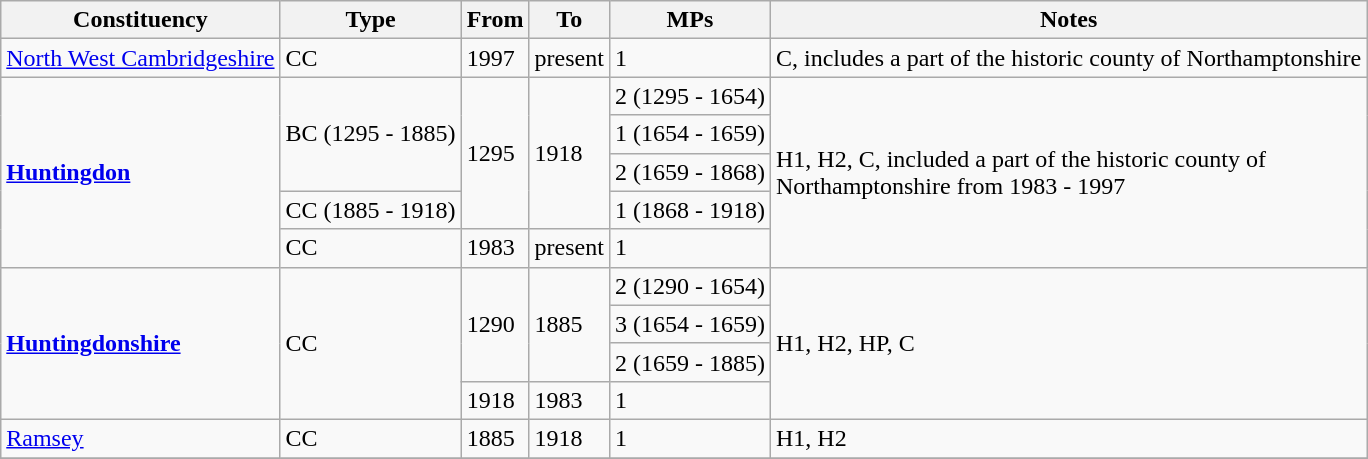<table class="wikitable">
<tr>
<th>Constituency</th>
<th>Type</th>
<th>From</th>
<th>To</th>
<th>MPs</th>
<th>Notes</th>
</tr>
<tr>
<td><a href='#'>North West Cambridgeshire</a></td>
<td>CC</td>
<td>1997</td>
<td>present</td>
<td>1</td>
<td>C, includes a part of the historic county of Northamptonshire</td>
</tr>
<tr>
<td rowspan="5"><strong><a href='#'>Huntingdon</a></strong></td>
<td rowspan="3">BC (1295 - 1885)</td>
<td rowspan="4">1295</td>
<td rowspan="4">1918</td>
<td>2 (1295 - 1654)</td>
<td rowspan="5">H1, H2, C, included a part of the historic county of<br> Northamptonshire from 1983 - 1997</td>
</tr>
<tr>
<td>1 (1654 - 1659)</td>
</tr>
<tr>
<td>2 (1659 - 1868)</td>
</tr>
<tr>
<td>CC (1885 - 1918)</td>
<td>1 (1868 - 1918)</td>
</tr>
<tr>
<td>CC</td>
<td>1983</td>
<td>present</td>
<td>1</td>
</tr>
<tr>
<td rowspan="4"><strong><a href='#'>Huntingdonshire</a></strong></td>
<td rowspan="4">CC</td>
<td rowspan="3">1290</td>
<td rowspan="3">1885</td>
<td>2 (1290 - 1654)</td>
<td rowspan="4">H1, H2, HP, C</td>
</tr>
<tr>
<td>3 (1654 - 1659)</td>
</tr>
<tr>
<td>2 (1659 - 1885)</td>
</tr>
<tr>
<td>1918</td>
<td>1983</td>
<td>1</td>
</tr>
<tr>
<td><a href='#'>Ramsey</a></td>
<td>CC</td>
<td>1885</td>
<td>1918</td>
<td>1</td>
<td>H1, H2</td>
</tr>
<tr>
</tr>
</table>
